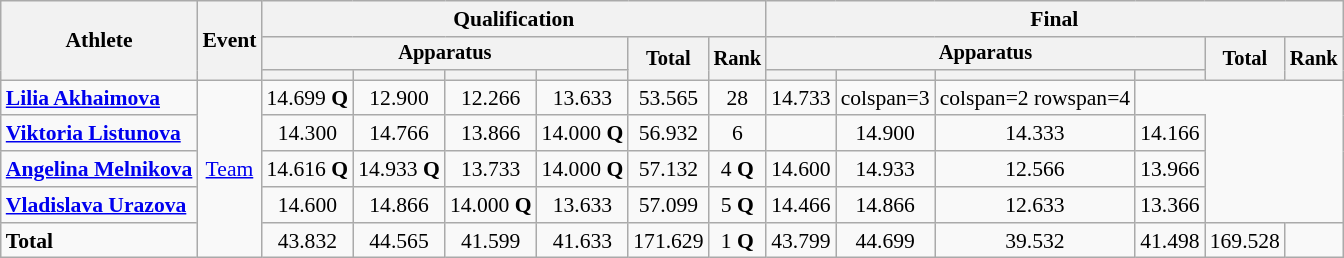<table class="wikitable" style="text-align:center; font-size:90%">
<tr>
<th rowspan=3>Athlete</th>
<th rowspan=3>Event</th>
<th colspan=6>Qualification</th>
<th colspan=6>Final</th>
</tr>
<tr style="font-size:95%">
<th colspan=4>Apparatus</th>
<th rowspan=2>Total</th>
<th rowspan=2>Rank</th>
<th colspan=4>Apparatus</th>
<th rowspan=2>Total</th>
<th rowspan=2>Rank</th>
</tr>
<tr style="font-size:95%">
<th></th>
<th></th>
<th></th>
<th></th>
<th></th>
<th></th>
<th></th>
<th></th>
</tr>
<tr>
<td align=left><strong><a href='#'>Lilia Akhaimova</a></strong></td>
<td rowspan=5><a href='#'>Team</a></td>
<td>14.699 <strong>Q</strong></td>
<td>12.900</td>
<td>12.266</td>
<td>13.633</td>
<td>53.565</td>
<td>28</td>
<td>14.733</td>
<td>colspan=3 </td>
<td>colspan=2 rowspan=4 </td>
</tr>
<tr>
<td align=left><strong><a href='#'>Viktoria Listunova</a></strong></td>
<td>14.300</td>
<td>14.766</td>
<td>13.866</td>
<td>14.000 <strong>Q</strong></td>
<td>56.932</td>
<td>6</td>
<td></td>
<td>14.900</td>
<td>14.333</td>
<td>14.166</td>
</tr>
<tr>
<td align=left><strong><a href='#'>Angelina Melnikova</a></strong></td>
<td>14.616 <strong>Q</strong></td>
<td>14.933 <strong>Q</strong></td>
<td>13.733</td>
<td>14.000 <strong>Q</strong></td>
<td>57.132</td>
<td>4 <strong>Q</strong></td>
<td>14.600</td>
<td>14.933</td>
<td>12.566</td>
<td>13.966</td>
</tr>
<tr>
<td align=left><strong><a href='#'>Vladislava Urazova</a></strong></td>
<td>14.600</td>
<td>14.866</td>
<td>14.000 <strong>Q</strong></td>
<td>13.633</td>
<td>57.099</td>
<td>5 <strong>Q</strong></td>
<td>14.466</td>
<td>14.866</td>
<td>12.633</td>
<td>13.366</td>
</tr>
<tr>
<td align=left><strong>Total</strong></td>
<td>43.832</td>
<td>44.565</td>
<td>41.599</td>
<td>41.633</td>
<td>171.629</td>
<td>1 <strong>Q</strong></td>
<td>43.799</td>
<td>44.699</td>
<td>39.532</td>
<td>41.498</td>
<td>169.528</td>
<td></td>
</tr>
</table>
